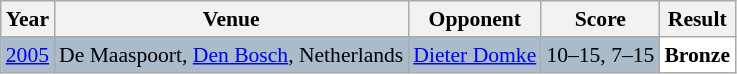<table class="sortable wikitable" style="font-size: 90%;">
<tr>
<th>Year</th>
<th>Venue</th>
<th>Opponent</th>
<th>Score</th>
<th>Result</th>
</tr>
<tr style="background:#AABBCC">
<td align="center"><a href='#'>2005</a></td>
<td align="left">De Maaspoort, <a href='#'>Den Bosch</a>, Netherlands</td>
<td align="left"> <a href='#'>Dieter Domke</a></td>
<td align="left">10–15, 7–15</td>
<td style="text-align:left; background:white"> <strong>Bronze</strong></td>
</tr>
</table>
